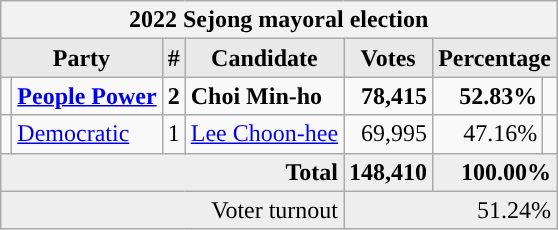<table class="wikitable">
<tr>
<th colspan="7">2022 Sejong mayoral election</th>
</tr>
<tr>
<th style="background-color:#E9E9E9" colspan=2>Party</th>
<th style="background-color:#E9E9E9">#</th>
<th style="background-color:#E9E9E9">Candidate</th>
<th style="background-color:#E9E9E9">Votes</th>
<th style="background-color:#E9E9E9" colspan=2>Percentage</th>
</tr>
<tr style="font-weight:bold">
<td></td>
<td align=left><a href='#'>People Power</a></td>
<td align=center>2</td>
<td align=left>Choi Min-ho</td>
<td align=right>78,415</td>
<td align=right>52.83%</td>
<td align=right></td>
</tr>
<tr>
<td></td>
<td align=left><a href='#'>Democratic</a></td>
<td align=center>1</td>
<td align=left><a href='#'>Lee Choon-hee</a></td>
<td align=right>69,995</td>
<td align=right>47.16%</td>
<td align=right></td>
</tr>
<tr bgcolor="#EEEEEE" style="font-weight:bold">
<td colspan="4" align=right>Total</td>
<td align=right>148,410</td>
<td align=right colspan=2>100.00%</td>
</tr>
<tr bgcolor="#EEEEEE">
<td colspan="4" align="right">Voter turnout</td>
<td colspan="3" align="right">51.24%</td>
</tr>
</table>
